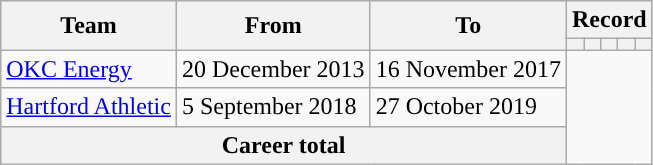<table class=wikitable style=text-align:center>
<tr>
<th rowspan=2>Team</th>
<th rowspan=2>From</th>
<th rowspan=2>To</th>
<th colspan=5>Record</th>
</tr>
<tr>
<th></th>
<th></th>
<th></th>
<th></th>
<th></th>
</tr>
<tr>
<td align=left><a href='#'>OKC Energy</a></td>
<td align=left>20 December 2013</td>
<td align=left>16 November 2017<br></td>
</tr>
<tr>
<td align="left"><a href='#'>Hartford Athletic</a></td>
<td align=left>5 September 2018</td>
<td align=left>27 October 2019<br></td>
</tr>
<tr>
<th colspan=3>Career total<br></th>
</tr>
</table>
